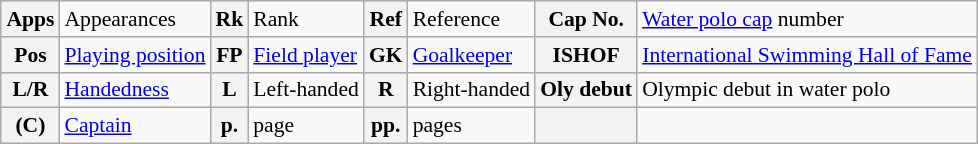<table class="wikitable" style="text-align: left; font-size: 90%; margin-left: 1em;">
<tr>
<th>Apps</th>
<td>Appearances</td>
<th>Rk</th>
<td>Rank</td>
<th>Ref</th>
<td>Reference</td>
<th>Cap No.</th>
<td><a href='#'>Water polo cap</a> number</td>
</tr>
<tr>
<th>Pos</th>
<td><a href='#'>Playing position</a></td>
<th>FP</th>
<td><a href='#'>Field player</a></td>
<th>GK</th>
<td><a href='#'>Goalkeeper</a></td>
<th>ISHOF</th>
<td><a href='#'>International Swimming Hall of Fame</a></td>
</tr>
<tr>
<th>L/R</th>
<td><a href='#'>Handedness</a></td>
<th>L</th>
<td>Left-handed</td>
<th>R</th>
<td>Right-handed</td>
<th>Oly debut</th>
<td>Olympic debut in water polo</td>
</tr>
<tr>
<th>(C)</th>
<td><a href='#'>Captain</a></td>
<th>p.</th>
<td>page</td>
<th>pp.</th>
<td>pages</td>
<th></th>
<td></td>
</tr>
</table>
